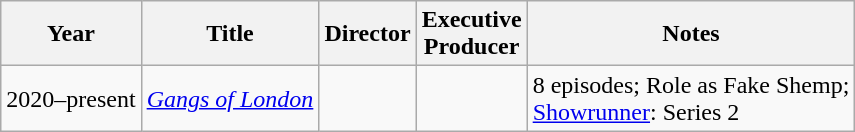<table class="wikitable">
<tr>
<th>Year</th>
<th>Title</th>
<th>Director</th>
<th>Executive<br>Producer</th>
<th>Notes</th>
</tr>
<tr>
<td>2020–present</td>
<td><em><a href='#'>Gangs of London</a></em></td>
<td></td>
<td></td>
<td>8 episodes; Role as Fake Shemp;<br><a href='#'>Showrunner</a>: Series 2</td>
</tr>
</table>
